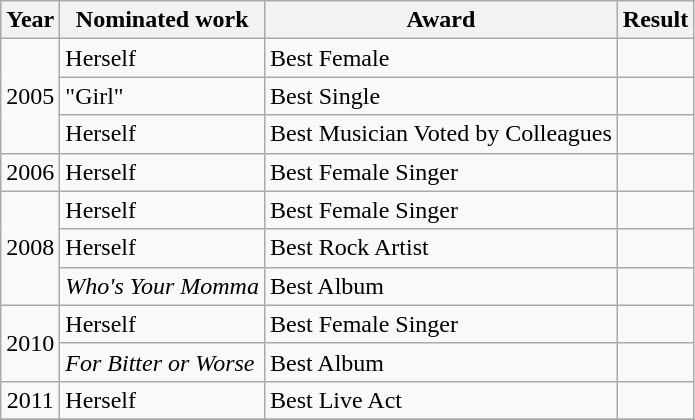<table class="wikitable">
<tr>
<th>Year</th>
<th>Nominated work</th>
<th>Award</th>
<th>Result</th>
</tr>
<tr>
<td rowspan="3" style="text-align:center;">2005</td>
<td>Herself</td>
<td>Best Female</td>
<td></td>
</tr>
<tr>
<td>"Girl"</td>
<td>Best Single</td>
<td></td>
</tr>
<tr>
<td>Herself</td>
<td>Best Musician Voted by Colleagues</td>
<td></td>
</tr>
<tr>
<td style="text-align:center;">2006</td>
<td>Herself</td>
<td>Best Female Singer</td>
<td></td>
</tr>
<tr>
<td style="text-align:center;" rowspan="3">2008</td>
<td>Herself</td>
<td>Best Female Singer</td>
<td></td>
</tr>
<tr>
<td>Herself</td>
<td>Best Rock Artist</td>
<td></td>
</tr>
<tr>
<td><em>Who's Your Momma</em></td>
<td>Best Album</td>
<td></td>
</tr>
<tr>
<td style="text-align:center;" rowspan="2">2010</td>
<td>Herself</td>
<td>Best Female Singer</td>
<td></td>
</tr>
<tr>
<td><em>For Bitter or Worse</em></td>
<td>Best Album</td>
<td></td>
</tr>
<tr>
<td style="text-align:center;">2011</td>
<td>Herself</td>
<td>Best Live Act</td>
<td></td>
</tr>
<tr>
</tr>
</table>
